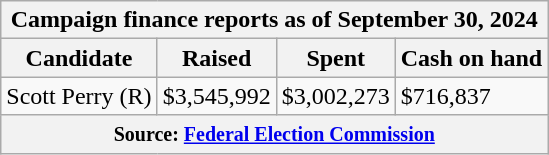<table class="wikitable sortable">
<tr>
<th colspan=4>Campaign finance reports as of September 30, 2024</th>
</tr>
<tr style="text-align:center;">
<th>Candidate</th>
<th>Raised</th>
<th>Spent</th>
<th>Cash on hand</th>
</tr>
<tr>
<td>Scott Perry (R)</td>
<td>$3,545,992</td>
<td>$3,002,273</td>
<td>$716,837</td>
</tr>
<tr>
<th colspan="4"><small>Source: <a href='#'>Federal Election Commission</a></small></th>
</tr>
</table>
